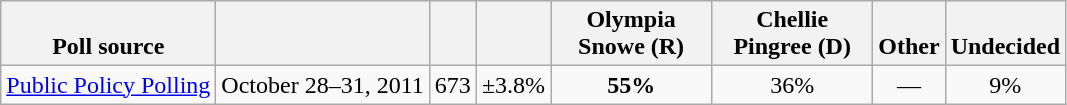<table class="wikitable" style="text-align:center">
<tr valign= bottom>
<th>Poll source</th>
<th></th>
<th></th>
<th></th>
<th style="width:100px;">Olympia<br>Snowe (R)</th>
<th style="width:100px;">Chellie<br>Pingree (D)</th>
<th>Other</th>
<th>Undecided</th>
</tr>
<tr>
<td align=left><a href='#'>Public Policy Polling</a></td>
<td>October 28–31, 2011</td>
<td>673</td>
<td>±3.8%</td>
<td><strong>55%</strong></td>
<td>36%</td>
<td>—</td>
<td>9%</td>
</tr>
</table>
